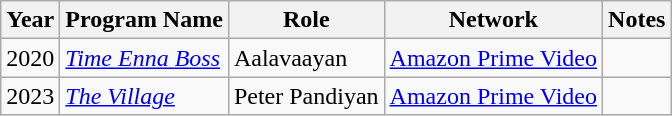<table class="wikitable">
<tr>
<th>Year</th>
<th>Program Name</th>
<th>Role</th>
<th>Network</th>
<th>Notes</th>
</tr>
<tr>
<td>2020</td>
<td><em><a href='#'>Time Enna Boss</a></em></td>
<td>Aalavaayan</td>
<td><a href='#'>Amazon Prime Video</a></td>
<td></td>
</tr>
<tr>
<td>2023</td>
<td><em><a href='#'>The Village</a></em></td>
<td>Peter Pandiyan</td>
<td><a href='#'>Amazon Prime Video</a></td>
<td></td>
</tr>
</table>
